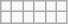<table class="wikitable">
<tr>
<td></td>
<td></td>
<td></td>
<td></td>
<td></td>
<td></td>
</tr>
<tr>
<td></td>
<td></td>
<td></td>
<td></td>
<td></td>
<td></td>
</tr>
</table>
